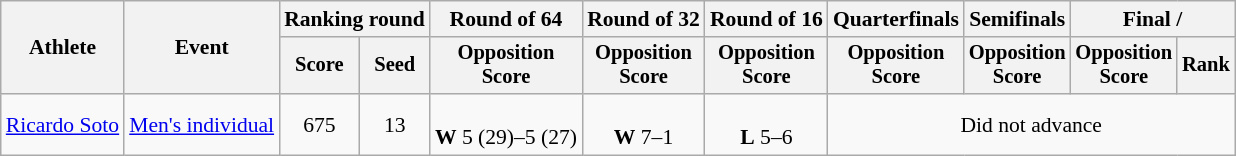<table class="wikitable" style="font-size:90%">
<tr>
<th rowspan=2>Athlete</th>
<th rowspan=2>Event</th>
<th colspan="2">Ranking round</th>
<th>Round of 64</th>
<th>Round of 32</th>
<th>Round of 16</th>
<th>Quarterfinals</th>
<th>Semifinals</th>
<th colspan="2">Final / </th>
</tr>
<tr style="font-size:95%">
<th>Score</th>
<th>Seed</th>
<th>Opposition<br>Score</th>
<th>Opposition<br>Score</th>
<th>Opposition<br>Score</th>
<th>Opposition<br>Score</th>
<th>Opposition<br>Score</th>
<th>Opposition<br>Score</th>
<th>Rank</th>
</tr>
<tr align=center>
<td align=left><a href='#'>Ricardo Soto</a></td>
<td align=left><a href='#'>Men's individual</a></td>
<td>675</td>
<td>13</td>
<td><br><strong>W</strong> 5 (29)–5 (27)</td>
<td><br><strong>W</strong> 7–1</td>
<td><br><strong>L</strong> 5–6</td>
<td colspan=4>Did not advance</td>
</tr>
</table>
